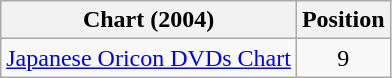<table class="wikitable" style="text-align:center;">
<tr>
<th>Chart (2004)</th>
<th>Position</th>
</tr>
<tr>
<td><a href='#'>Japanese Oricon DVDs Chart</a></td>
<td>9</td>
</tr>
</table>
